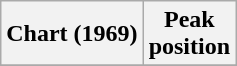<table class="wikitable plainrowheaders">
<tr>
<th scope=col>Chart (1969)</th>
<th scope=col>Peak<br>position</th>
</tr>
<tr>
</tr>
</table>
